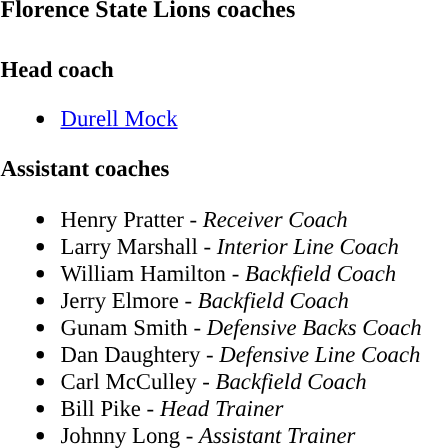<table class="toccolours" style="text-align: left;">
<tr>
<td colspan="9"><strong>Florence State Lions coaches</strong></td>
</tr>
<tr>
<td style="font-size: 95%;" valign="top"><br><strong>Head coach</strong><ul><li><a href='#'>Durell Mock</a></li></ul><strong>Assistant coaches</strong><ul><li>Henry Pratter - <em>Receiver Coach</em></li><li>Larry Marshall - <em>Interior Line Coach</em></li><li>William Hamilton - <em>Backfield Coach</em></li><li>Jerry Elmore - <em>Backfield Coach</em></li><li>Gunam Smith - <em>Defensive Backs Coach</em></li><li>Dan Daughtery - <em>Defensive Line Coach</em></li><li>Carl McCulley - <em>Backfield Coach</em></li><li>Bill Pike - <em>Head Trainer</em></li><li>Johnny Long - <em>Assistant Trainer</em></li></ul></td>
</tr>
</table>
